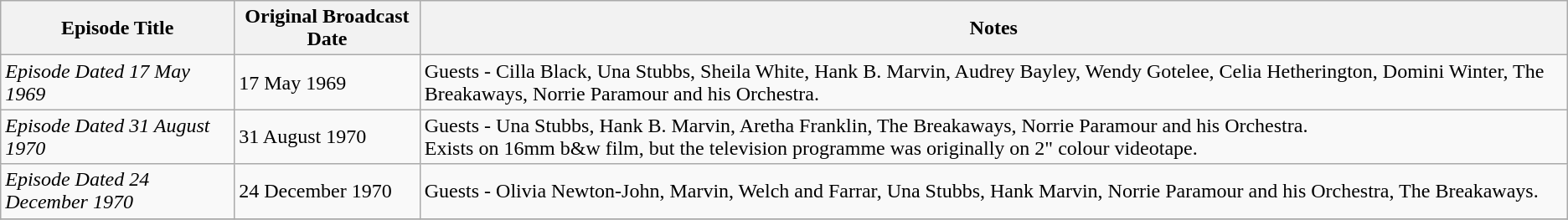<table class="wikitable">
<tr>
<th>Episode Title</th>
<th>Original Broadcast Date</th>
<th>Notes</th>
</tr>
<tr>
<td><em> Episode Dated 17 May 1969</em></td>
<td>17 May 1969</td>
<td>Guests - Cilla Black, Una Stubbs, Sheila White, Hank B. Marvin, Audrey Bayley, Wendy Gotelee, Celia Hetherington, Domini Winter, The Breakaways, Norrie Paramour and his Orchestra.</td>
</tr>
<tr>
<td><em> Episode Dated 31 August 1970</em></td>
<td>31 August 1970</td>
<td>Guests - Una Stubbs, Hank B. Marvin, Aretha Franklin, The Breakaways, Norrie Paramour and his Orchestra. <br> Exists on 16mm b&w film, but the television programme was originally on 2" colour videotape.</td>
</tr>
<tr>
<td><em> Episode Dated 24 December 1970</em></td>
<td>24 December 1970</td>
<td>Guests - Olivia Newton-John, Marvin, Welch and Farrar, Una Stubbs, Hank Marvin, Norrie Paramour and his Orchestra, The Breakaways.</td>
</tr>
<tr>
</tr>
</table>
